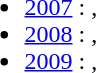<table style="width:100%;">
<tr>
<td style="vertical-align:top; width:33%; text-align:left;"><br><ul><li><a href='#'>2007</a> : , </li><li><a href='#'>2008</a> : , </li><li><a href='#'>2009</a> : , </li></ul></td>
</tr>
</table>
